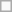<table class=wikitable>
<tr>
<td> </td>
</tr>
</table>
